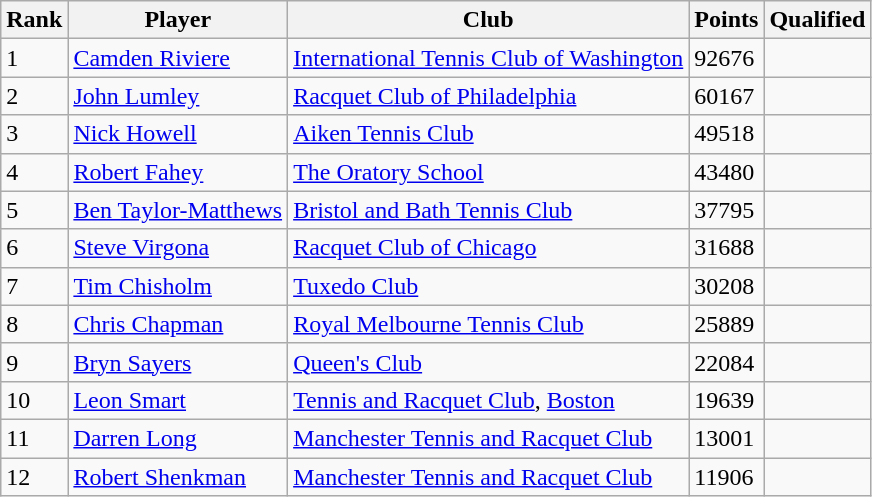<table class="wikitable">
<tr>
<th>Rank</th>
<th>Player</th>
<th>Club</th>
<th>Points</th>
<th>Qualified</th>
</tr>
<tr>
<td>1</td>
<td> <a href='#'>Camden Riviere</a></td>
<td><a href='#'>International Tennis Club of Washington</a></td>
<td>92676</td>
<td></td>
</tr>
<tr>
<td>2</td>
<td> <a href='#'>John Lumley</a></td>
<td><a href='#'>Racquet Club of Philadelphia</a></td>
<td>60167</td>
<td></td>
</tr>
<tr>
<td>3</td>
<td> <a href='#'>Nick Howell</a></td>
<td><a href='#'>Aiken Tennis Club</a></td>
<td>49518</td>
<td></td>
</tr>
<tr>
<td>4</td>
<td> <a href='#'>Robert Fahey</a></td>
<td><a href='#'>The Oratory School</a></td>
<td>43480</td>
<td></td>
</tr>
<tr>
<td>5</td>
<td> <a href='#'>Ben Taylor-Matthews</a></td>
<td><a href='#'>Bristol and Bath Tennis Club</a></td>
<td>37795</td>
<td></td>
</tr>
<tr>
<td>6</td>
<td> <a href='#'>Steve Virgona</a></td>
<td><a href='#'>Racquet Club of Chicago</a></td>
<td>31688</td>
<td></td>
</tr>
<tr>
<td>7</td>
<td> <a href='#'>Tim Chisholm</a></td>
<td><a href='#'>Tuxedo Club</a></td>
<td>30208</td>
<td></td>
</tr>
<tr>
<td>8</td>
<td> <a href='#'>Chris Chapman</a></td>
<td><a href='#'>Royal Melbourne Tennis Club</a></td>
<td>25889</td>
<td></td>
</tr>
<tr>
<td>9</td>
<td> <a href='#'>Bryn Sayers</a></td>
<td><a href='#'>Queen's Club</a></td>
<td>22084</td>
<td></td>
</tr>
<tr>
<td>10</td>
<td> <a href='#'>Leon Smart</a></td>
<td><a href='#'>Tennis and Racquet Club</a>, <a href='#'>Boston</a></td>
<td>19639</td>
<td></td>
</tr>
<tr>
<td>11</td>
<td> <a href='#'>Darren Long</a></td>
<td><a href='#'>Manchester Tennis and Racquet Club</a></td>
<td>13001</td>
<td></td>
</tr>
<tr>
<td>12</td>
<td> <a href='#'>Robert Shenkman</a></td>
<td><a href='#'>Manchester Tennis and Racquet Club</a></td>
<td>11906</td>
<td></td>
</tr>
</table>
